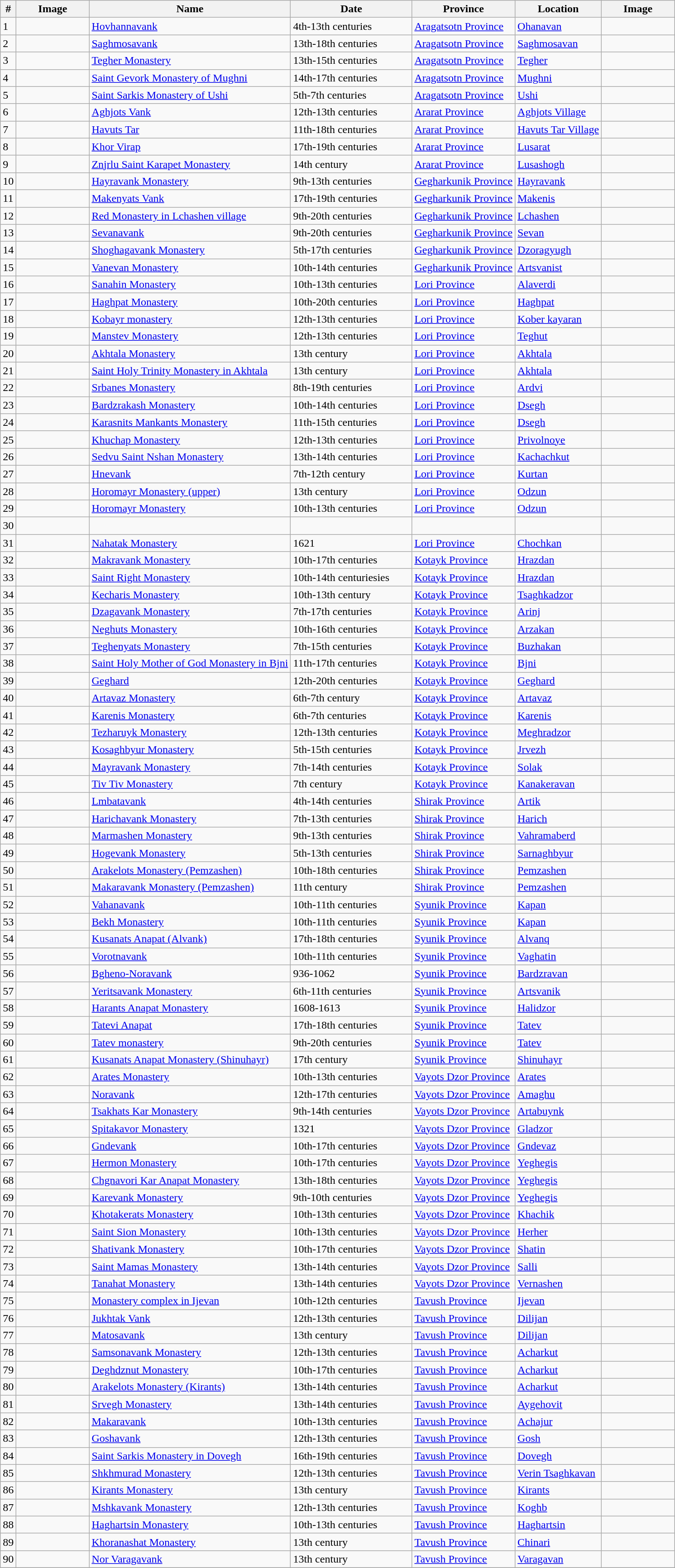<table class="sortable wikitable">
<tr valign=bottom>
<th>#</th>
<th width=100px>Image</th>
<th width=>Name</th>
<th width=18%>Date</th>
<th width=>Province</th>
<th width=>Location</th>
<th width=100px>Image</th>
</tr>
<tr>
<td>1</td>
<td></td>
<td><a href='#'>Hovhannavank</a></td>
<td>4th-13th centuries</td>
<td><a href='#'>Aragatsotn Province</a></td>
<td><a href='#'>Ohanavan</a></td>
<td></td>
</tr>
<tr>
<td>2</td>
<td></td>
<td><a href='#'>Saghmosavank</a></td>
<td>13th-18th centuries</td>
<td><a href='#'>Aragatsotn Province</a></td>
<td><a href='#'>Saghmosavan</a></td>
<td></td>
</tr>
<tr>
<td>3</td>
<td></td>
<td><a href='#'>Tegher Monastery</a></td>
<td>13th-15th centuries</td>
<td><a href='#'>Aragatsotn Province</a></td>
<td><a href='#'>Tegher</a></td>
<td></td>
</tr>
<tr>
<td>4</td>
<td></td>
<td><a href='#'>Saint Gevork Monastery of Mughni</a></td>
<td>14th-17th centuries</td>
<td><a href='#'>Aragatsotn Province</a></td>
<td><a href='#'>Mughni</a></td>
<td></td>
</tr>
<tr>
<td>5</td>
<td></td>
<td><a href='#'>Saint Sarkis Monastery of Ushi</a></td>
<td>5th-7th centuries</td>
<td><a href='#'>Aragatsotn Province</a></td>
<td><a href='#'>Ushi</a></td>
<td></td>
</tr>
<tr>
<td>6</td>
<td></td>
<td><a href='#'>Aghjots Vank</a></td>
<td>12th-13th centuries</td>
<td><a href='#'>Ararat Province</a></td>
<td><a href='#'>Aghjots Village</a></td>
<td></td>
</tr>
<tr>
<td>7</td>
<td></td>
<td><a href='#'>Havuts Tar</a></td>
<td>11th-18th centuries</td>
<td><a href='#'>Ararat Province</a></td>
<td><a href='#'>Havuts Tar Village</a></td>
<td></td>
</tr>
<tr>
<td>8</td>
<td></td>
<td><a href='#'>Khor Virap</a></td>
<td>17th-19th centuries</td>
<td><a href='#'>Ararat Province</a></td>
<td><a href='#'>Lusarat</a></td>
<td></td>
</tr>
<tr>
<td>9</td>
<td></td>
<td><a href='#'>Znjrlu Saint Karapet Monastery</a></td>
<td>14th century</td>
<td><a href='#'>Ararat Province</a></td>
<td><a href='#'>Lusashogh</a></td>
<td></td>
</tr>
<tr>
<td>10</td>
<td></td>
<td><a href='#'>Hayravank Monastery</a></td>
<td>9th-13th centuries</td>
<td><a href='#'>Gegharkunik Province</a></td>
<td><a href='#'>Hayravank</a></td>
<td></td>
</tr>
<tr>
<td>11</td>
<td></td>
<td><a href='#'>Makenyats Vank</a></td>
<td>17th-19th centuries</td>
<td><a href='#'>Gegharkunik Province</a></td>
<td><a href='#'>Makenis</a></td>
<td></td>
</tr>
<tr>
<td>12</td>
<td></td>
<td><a href='#'>Red Monastery in Lchashen village</a></td>
<td>9th-20th centuries</td>
<td><a href='#'>Gegharkunik Province</a></td>
<td><a href='#'>Lchashen</a></td>
<td></td>
</tr>
<tr>
<td>13</td>
<td></td>
<td><a href='#'>Sevanavank</a></td>
<td>9th-20th centuries</td>
<td><a href='#'>Gegharkunik Province</a></td>
<td><a href='#'>Sevan</a></td>
<td></td>
</tr>
<tr>
<td>14</td>
<td></td>
<td><a href='#'>Shoghagavank Monastery</a></td>
<td>5th-17th centuries</td>
<td><a href='#'>Gegharkunik Province</a></td>
<td><a href='#'>Dzoragyugh</a></td>
<td></td>
</tr>
<tr>
<td>15</td>
<td></td>
<td><a href='#'>Vanevan Monastery</a></td>
<td>10th-14th centuries</td>
<td><a href='#'>Gegharkunik Province</a></td>
<td><a href='#'>Artsvanist</a></td>
<td></td>
</tr>
<tr>
<td>16</td>
<td></td>
<td><a href='#'>Sanahin Monastery</a></td>
<td>10th-13th centuries</td>
<td><a href='#'>Lori Province</a></td>
<td><a href='#'>Alaverdi</a></td>
<td></td>
</tr>
<tr>
<td>17</td>
<td></td>
<td><a href='#'>Haghpat Monastery</a></td>
<td>10th-20th centuries</td>
<td><a href='#'>Lori Province</a></td>
<td><a href='#'>Haghpat</a></td>
<td></td>
</tr>
<tr>
<td>18</td>
<td></td>
<td><a href='#'>Kobayr monastery</a></td>
<td>12th-13th centuries</td>
<td><a href='#'>Lori Province</a></td>
<td><a href='#'>Kober kayaran</a></td>
<td></td>
</tr>
<tr>
<td>19</td>
<td></td>
<td><a href='#'>Manstev Monastery</a></td>
<td>12th-13th centuries</td>
<td><a href='#'>Lori Province</a></td>
<td><a href='#'>Teghut</a></td>
<td></td>
</tr>
<tr>
<td>20</td>
<td></td>
<td><a href='#'>Akhtala Monastery</a></td>
<td>13th century</td>
<td><a href='#'>Lori Province</a></td>
<td><a href='#'>Akhtala</a></td>
<td></td>
</tr>
<tr>
<td>21</td>
<td></td>
<td><a href='#'>Saint Holy Trinity Monastery in Akhtala</a></td>
<td>13th century</td>
<td><a href='#'>Lori Province</a></td>
<td><a href='#'>Akhtala</a></td>
<td></td>
</tr>
<tr>
<td>22</td>
<td></td>
<td><a href='#'>Srbanes Monastery</a></td>
<td>8th-19th centuries</td>
<td><a href='#'>Lori Province</a></td>
<td><a href='#'>Ardvi</a></td>
<td></td>
</tr>
<tr>
<td>23</td>
<td></td>
<td><a href='#'>Bardzrakash Monastery</a></td>
<td>10th-14th centuries</td>
<td><a href='#'>Lori Province</a></td>
<td><a href='#'>Dsegh</a></td>
<td></td>
</tr>
<tr>
<td>24</td>
<td></td>
<td><a href='#'>Karasnits Mankants Monastery</a></td>
<td>11th-15th centuries</td>
<td><a href='#'>Lori Province</a></td>
<td><a href='#'>Dsegh</a></td>
<td></td>
</tr>
<tr>
<td>25</td>
<td></td>
<td><a href='#'>Khuchap Monastery</a></td>
<td>12th-13th centuries</td>
<td><a href='#'>Lori Province</a></td>
<td><a href='#'>Privolnoye</a></td>
<td></td>
</tr>
<tr>
<td>26</td>
<td></td>
<td><a href='#'>Sedvu Saint Nshan Monastery</a></td>
<td>13th-14th centuries</td>
<td><a href='#'>Lori Province</a></td>
<td><a href='#'>Kachachkut</a></td>
<td></td>
</tr>
<tr>
<td>27</td>
<td></td>
<td><a href='#'>Hnevank</a></td>
<td>7th-12th century</td>
<td><a href='#'>Lori Province</a></td>
<td><a href='#'>Kurtan</a></td>
<td></td>
</tr>
<tr>
<td>28</td>
<td></td>
<td><a href='#'>Horomayr Monastery (upper)</a></td>
<td>13th century</td>
<td><a href='#'>Lori Province</a></td>
<td><a href='#'>Odzun</a></td>
<td></td>
</tr>
<tr>
<td>29</td>
<td></td>
<td><a href='#'>Horomayr Monastery</a></td>
<td>10th-13th centuries</td>
<td><a href='#'>Lori Province</a></td>
<td><a href='#'>Odzun</a></td>
<td></td>
</tr>
<tr>
<td>30</td>
<td></td>
<td></td>
<td></td>
<td></td>
<td></td>
<td></td>
</tr>
<tr>
<td>31</td>
<td></td>
<td><a href='#'>Nahatak Monastery</a></td>
<td>1621</td>
<td><a href='#'>Lori Province</a></td>
<td><a href='#'>Chochkan</a></td>
<td></td>
</tr>
<tr>
<td>32</td>
<td></td>
<td><a href='#'>Makravank Monastery</a></td>
<td>10th-17th centuries</td>
<td><a href='#'>Kotayk Province</a></td>
<td><a href='#'>Hrazdan</a></td>
<td></td>
</tr>
<tr>
<td>33</td>
<td></td>
<td><a href='#'>Saint Right Monastery</a></td>
<td>10th-14th centuriesies</td>
<td><a href='#'>Kotayk Province</a></td>
<td><a href='#'>Hrazdan</a></td>
<td></td>
</tr>
<tr>
<td>34</td>
<td></td>
<td><a href='#'>Kecharis Monastery</a></td>
<td>10th-13th century</td>
<td><a href='#'>Kotayk Province</a></td>
<td><a href='#'>Tsaghkadzor</a></td>
<td></td>
</tr>
<tr>
<td>35</td>
<td></td>
<td><a href='#'>Dzagavank Monastery</a></td>
<td>7th-17th centuries</td>
<td><a href='#'>Kotayk Province</a></td>
<td><a href='#'>Arinj</a></td>
<td></td>
</tr>
<tr>
<td>36</td>
<td></td>
<td><a href='#'>Neghuts Monastery</a></td>
<td>10th-16th centuries</td>
<td><a href='#'>Kotayk Province</a></td>
<td><a href='#'>Arzakan</a></td>
<td></td>
</tr>
<tr>
<td>37</td>
<td></td>
<td><a href='#'>Teghenyats Monastery</a></td>
<td>7th-15th centuries</td>
<td><a href='#'>Kotayk Province</a></td>
<td><a href='#'>Buzhakan</a></td>
<td></td>
</tr>
<tr>
<td>38</td>
<td></td>
<td><a href='#'>Saint Holy Mother of God Monastery in Bjni</a></td>
<td>11th-17th centuries</td>
<td><a href='#'>Kotayk Province</a></td>
<td><a href='#'>Bjni</a></td>
<td></td>
</tr>
<tr>
<td>39</td>
<td></td>
<td><a href='#'>Geghard</a></td>
<td>12th-20th centuries</td>
<td><a href='#'>Kotayk Province</a></td>
<td><a href='#'>Geghard</a></td>
<td></td>
</tr>
<tr>
<td>40</td>
<td></td>
<td><a href='#'>Artavaz Monastery</a></td>
<td>6th-7th century</td>
<td><a href='#'>Kotayk Province</a></td>
<td><a href='#'>Artavaz</a></td>
<td></td>
</tr>
<tr>
<td>41</td>
<td></td>
<td><a href='#'>Karenis Monastery</a></td>
<td>6th-7th centuries</td>
<td><a href='#'>Kotayk Province</a></td>
<td><a href='#'>Karenis</a></td>
<td></td>
</tr>
<tr>
<td>42</td>
<td></td>
<td><a href='#'>Tezharuyk Monastery</a></td>
<td>12th-13th centuries</td>
<td><a href='#'>Kotayk Province</a></td>
<td><a href='#'>Meghradzor</a></td>
<td></td>
</tr>
<tr>
<td>43</td>
<td></td>
<td><a href='#'>Kosaghbyur Monastery</a></td>
<td>5th-15th centuries</td>
<td><a href='#'>Kotayk Province</a></td>
<td><a href='#'>Jrvezh</a></td>
<td></td>
</tr>
<tr>
<td>44</td>
<td></td>
<td><a href='#'>Mayravank Monastery</a></td>
<td>7th-14th centuries</td>
<td><a href='#'>Kotayk Province</a></td>
<td><a href='#'>Solak</a></td>
<td></td>
</tr>
<tr>
<td>45</td>
<td></td>
<td><a href='#'>Tiv Tiv Monastery</a></td>
<td>7th century</td>
<td><a href='#'>Kotayk Province</a></td>
<td><a href='#'>Kanakeravan</a></td>
<td></td>
</tr>
<tr>
<td>46</td>
<td></td>
<td><a href='#'>Lmbatavank</a></td>
<td>4th-14th centuries</td>
<td><a href='#'>Shirak Province</a></td>
<td><a href='#'>Artik</a></td>
<td></td>
</tr>
<tr>
<td>47</td>
<td></td>
<td><a href='#'>Harichavank Monastery</a></td>
<td>7th-13th centuries</td>
<td><a href='#'>Shirak Province</a></td>
<td><a href='#'>Harich</a></td>
<td></td>
</tr>
<tr>
<td>48</td>
<td></td>
<td><a href='#'>Marmashen Monastery</a></td>
<td>9th-13th centuries</td>
<td><a href='#'>Shirak Province</a></td>
<td><a href='#'>Vahramaberd</a></td>
<td></td>
</tr>
<tr>
<td>49</td>
<td></td>
<td><a href='#'>Hogevank Monastery</a></td>
<td>5th-13th centuries</td>
<td><a href='#'>Shirak Province</a></td>
<td><a href='#'>Sarnaghbyur</a></td>
<td></td>
</tr>
<tr>
<td>50</td>
<td></td>
<td><a href='#'>Arakelots Monastery (Pemzashen)</a></td>
<td>10th-18th centuries</td>
<td><a href='#'>Shirak Province</a></td>
<td><a href='#'>Pemzashen</a></td>
<td></td>
</tr>
<tr>
<td>51</td>
<td></td>
<td><a href='#'>Makaravank Monastery (Pemzashen)</a></td>
<td>11th century</td>
<td><a href='#'>Shirak Province</a></td>
<td><a href='#'>Pemzashen</a></td>
<td></td>
</tr>
<tr>
<td>52</td>
<td></td>
<td><a href='#'>Vahanavank</a></td>
<td>10th-11th centuries</td>
<td><a href='#'>Syunik Province</a></td>
<td><a href='#'>Kapan</a></td>
<td></td>
</tr>
<tr>
<td>53</td>
<td></td>
<td><a href='#'>Bekh Monastery</a></td>
<td>10th-11th centuries</td>
<td><a href='#'>Syunik Province</a></td>
<td><a href='#'>Kapan</a></td>
<td></td>
</tr>
<tr>
<td>54</td>
<td></td>
<td><a href='#'>Kusanats Anapat (Alvank)</a></td>
<td>17th-18th centuries</td>
<td><a href='#'>Syunik Province</a></td>
<td><a href='#'>Alvanq</a></td>
<td></td>
</tr>
<tr>
<td>55</td>
<td></td>
<td><a href='#'>Vorotnavank</a></td>
<td>10th-11th centuries</td>
<td><a href='#'>Syunik Province</a></td>
<td><a href='#'>Vaghatin</a></td>
<td></td>
</tr>
<tr>
<td>56</td>
<td></td>
<td><a href='#'>Bgheno-Noravank</a></td>
<td>936-1062</td>
<td><a href='#'>Syunik Province</a></td>
<td><a href='#'>Bardzravan</a></td>
<td></td>
</tr>
<tr>
<td>57</td>
<td></td>
<td><a href='#'>Yeritsavank Monastery</a></td>
<td>6th-11th centuries</td>
<td><a href='#'>Syunik Province</a></td>
<td><a href='#'>Artsvanik</a></td>
<td></td>
</tr>
<tr>
<td>58</td>
<td></td>
<td><a href='#'>Harants Anapat Monastery</a></td>
<td>1608-1613</td>
<td><a href='#'>Syunik Province</a></td>
<td><a href='#'>Halidzor</a></td>
<td></td>
</tr>
<tr>
<td>59</td>
<td></td>
<td><a href='#'>Tatevi Anapat</a></td>
<td>17th-18th centuries</td>
<td><a href='#'>Syunik Province</a></td>
<td><a href='#'>Tatev</a></td>
<td></td>
</tr>
<tr>
<td>60</td>
<td></td>
<td><a href='#'>Tatev monastery</a></td>
<td>9th-20th centuries</td>
<td><a href='#'>Syunik Province</a></td>
<td><a href='#'>Tatev</a></td>
<td></td>
</tr>
<tr>
<td>61</td>
<td></td>
<td><a href='#'>Kusanats Anapat Monastery (Shinuhayr)</a></td>
<td>17th century</td>
<td><a href='#'>Syunik Province</a></td>
<td><a href='#'>Shinuhayr</a></td>
<td></td>
</tr>
<tr>
<td>62</td>
<td></td>
<td><a href='#'>Arates Monastery</a></td>
<td>10th-13th centuries</td>
<td><a href='#'>Vayots Dzor Province</a></td>
<td><a href='#'>Arates</a></td>
<td></td>
</tr>
<tr>
<td>63</td>
<td></td>
<td><a href='#'>Noravank</a></td>
<td>12th-17th centuries</td>
<td><a href='#'>Vayots Dzor Province</a></td>
<td><a href='#'>Amaghu</a></td>
<td></td>
</tr>
<tr>
<td>64</td>
<td></td>
<td><a href='#'>Tsakhats Kar Monastery</a></td>
<td>9th-14th centuries</td>
<td><a href='#'>Vayots Dzor Province</a></td>
<td><a href='#'>Artabuynk</a></td>
<td></td>
</tr>
<tr>
<td>65</td>
<td></td>
<td><a href='#'>Spitakavor Monastery</a></td>
<td>1321</td>
<td><a href='#'>Vayots Dzor Province</a></td>
<td><a href='#'>Gladzor</a></td>
<td></td>
</tr>
<tr>
<td>66</td>
<td></td>
<td><a href='#'>Gndevank</a></td>
<td>10th-17th centuries</td>
<td><a href='#'>Vayots Dzor Province</a></td>
<td><a href='#'>Gndevaz</a></td>
<td></td>
</tr>
<tr>
<td>67</td>
<td></td>
<td><a href='#'>Hermon Monastery</a></td>
<td>10th-17th centuries</td>
<td><a href='#'>Vayots Dzor Province</a></td>
<td><a href='#'>Yeghegis</a></td>
<td></td>
</tr>
<tr>
<td>68</td>
<td></td>
<td><a href='#'>Chgnavori Kar Anapat Monastery</a></td>
<td>13th-18th centuries</td>
<td><a href='#'>Vayots Dzor Province</a></td>
<td><a href='#'>Yeghegis</a></td>
<td></td>
</tr>
<tr>
<td>69</td>
<td></td>
<td><a href='#'>Karevank Monastery</a></td>
<td>9th-10th centuries</td>
<td><a href='#'>Vayots Dzor Province</a></td>
<td><a href='#'>Yeghegis</a></td>
<td></td>
</tr>
<tr>
<td>70</td>
<td></td>
<td><a href='#'>Khotakerats Monastery</a></td>
<td>10th-13th centuries</td>
<td><a href='#'>Vayots Dzor Province</a></td>
<td><a href='#'>Khachik</a></td>
<td></td>
</tr>
<tr>
<td>71</td>
<td></td>
<td><a href='#'>Saint Sion Monastery</a></td>
<td>10th-13th centuries</td>
<td><a href='#'>Vayots Dzor Province</a></td>
<td><a href='#'>Herher</a></td>
<td></td>
</tr>
<tr>
<td>72</td>
<td></td>
<td><a href='#'>Shativank Monastery</a></td>
<td>10th-17th centuries</td>
<td><a href='#'>Vayots Dzor Province</a></td>
<td><a href='#'>Shatin</a></td>
<td></td>
</tr>
<tr>
<td>73</td>
<td></td>
<td><a href='#'>Saint Mamas Monastery</a></td>
<td>13th-14th centuries</td>
<td><a href='#'>Vayots Dzor Province</a></td>
<td><a href='#'>Salli</a></td>
<td></td>
</tr>
<tr>
<td>74</td>
<td></td>
<td><a href='#'>Tanahat Monastery</a></td>
<td>13th-14th centuries</td>
<td><a href='#'>Vayots Dzor Province</a></td>
<td><a href='#'>Vernashen</a></td>
<td></td>
</tr>
<tr>
<td>75</td>
<td></td>
<td><a href='#'>Monastery complex in Ijevan</a></td>
<td>10th-12th centuries</td>
<td><a href='#'>Tavush Province</a></td>
<td><a href='#'>Ijevan</a></td>
<td></td>
</tr>
<tr>
<td>76</td>
<td></td>
<td><a href='#'>Jukhtak Vank</a></td>
<td>12th-13th centuries</td>
<td><a href='#'>Tavush Province</a></td>
<td><a href='#'>Dilijan</a></td>
<td></td>
</tr>
<tr>
<td>77</td>
<td></td>
<td><a href='#'>Matosavank</a></td>
<td>13th century</td>
<td><a href='#'>Tavush Province</a></td>
<td><a href='#'>Dilijan</a></td>
<td></td>
</tr>
<tr>
<td>78</td>
<td></td>
<td><a href='#'>Samsonavank Monastery</a></td>
<td>12th-13th centuries</td>
<td><a href='#'>Tavush Province</a></td>
<td><a href='#'>Acharkut</a></td>
<td></td>
</tr>
<tr>
<td>79</td>
<td></td>
<td><a href='#'>Deghdznut Monastery</a></td>
<td>10th-17th centuries</td>
<td><a href='#'>Tavush Province</a></td>
<td><a href='#'>Acharkut</a></td>
<td></td>
</tr>
<tr>
<td>80</td>
<td></td>
<td><a href='#'>Arakelots Monastery (Kirants)</a></td>
<td>13th-14th centuries</td>
<td><a href='#'>Tavush Province</a></td>
<td><a href='#'>Acharkut</a></td>
<td></td>
</tr>
<tr>
<td>81</td>
<td></td>
<td><a href='#'>Srvegh Monastery</a></td>
<td>13th-14th centuries</td>
<td><a href='#'>Tavush Province</a></td>
<td><a href='#'>Aygehovit</a></td>
<td></td>
</tr>
<tr>
<td>82</td>
<td></td>
<td><a href='#'>Makaravank</a></td>
<td>10th-13th centuries</td>
<td><a href='#'>Tavush Province</a></td>
<td><a href='#'>Achajur</a></td>
<td></td>
</tr>
<tr>
<td>83</td>
<td></td>
<td><a href='#'>Goshavank</a></td>
<td>12th-13th centuries</td>
<td><a href='#'>Tavush Province</a></td>
<td><a href='#'>Gosh</a></td>
<td></td>
</tr>
<tr>
<td>84</td>
<td></td>
<td><a href='#'>Saint Sarkis Monastery in Dovegh</a></td>
<td>16th-19th centuries</td>
<td><a href='#'>Tavush Province</a></td>
<td><a href='#'>Dovegh</a></td>
<td></td>
</tr>
<tr>
<td>85</td>
<td></td>
<td><a href='#'>Shkhmurad Monastery</a></td>
<td>12th-13th centuries</td>
<td><a href='#'>Tavush Province</a></td>
<td><a href='#'>Verin Tsaghkavan</a></td>
<td></td>
</tr>
<tr>
<td>86</td>
<td></td>
<td><a href='#'>Kirants Monastery</a></td>
<td>13th century</td>
<td><a href='#'>Tavush Province</a></td>
<td><a href='#'>Kirants</a></td>
<td></td>
</tr>
<tr>
<td>87</td>
<td></td>
<td><a href='#'>Mshkavank Monastery</a></td>
<td>12th-13th centuries</td>
<td><a href='#'>Tavush Province</a></td>
<td><a href='#'>Koghb</a></td>
<td></td>
</tr>
<tr>
<td>88</td>
<td></td>
<td><a href='#'>Haghartsin Monastery</a></td>
<td>10th-13th centuries</td>
<td><a href='#'>Tavush Province</a></td>
<td><a href='#'>Haghartsin</a></td>
<td></td>
</tr>
<tr>
<td>89</td>
<td></td>
<td><a href='#'>Khoranashat Monastery</a></td>
<td>13th century</td>
<td><a href='#'>Tavush Province</a></td>
<td><a href='#'>Chinari</a></td>
<td></td>
</tr>
<tr>
<td>90</td>
<td></td>
<td><a href='#'>Nor Varagavank</a></td>
<td>13th century</td>
<td><a href='#'>Tavush Province</a></td>
<td><a href='#'>Varagavan</a></td>
<td></td>
</tr>
<tr>
</tr>
</table>
